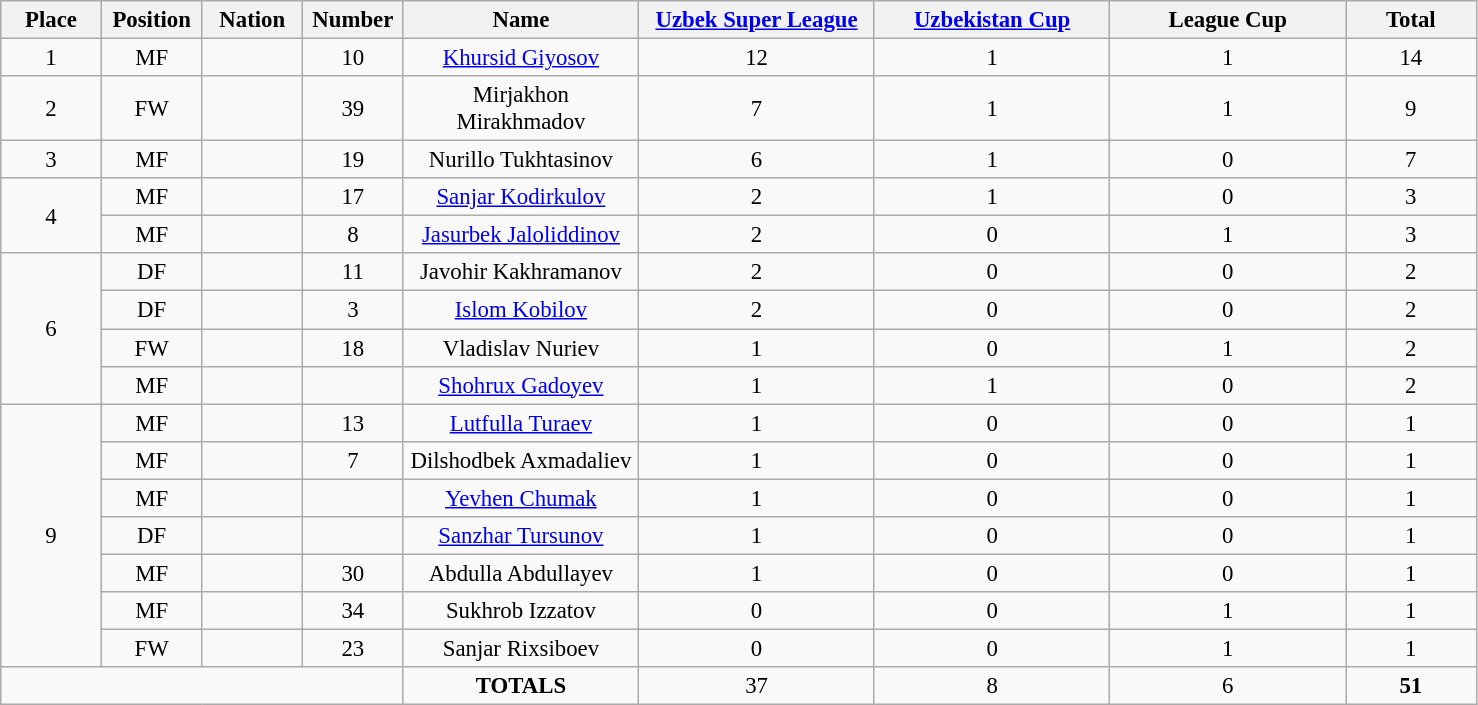<table class="wikitable" style="font-size: 95%; text-align: center;">
<tr>
<th width=60>Place</th>
<th width=60>Position</th>
<th width=60>Nation</th>
<th width=60>Number</th>
<th width=150>Name</th>
<th width=150><a href='#'>Uzbek Super League</a></th>
<th width=150><a href='#'>Uzbekistan Cup</a></th>
<th width=150>League Cup</th>
<th width=80><strong>Total</strong></th>
</tr>
<tr>
<td>1</td>
<td>MF</td>
<td></td>
<td>10</td>
<td><a href='#'>Khursid Giyosov</a></td>
<td>12</td>
<td>1</td>
<td>1</td>
<td>14</td>
</tr>
<tr>
<td>2</td>
<td>FW</td>
<td></td>
<td>39</td>
<td>Mirjakhon Mirakhmadov</td>
<td>7</td>
<td>1</td>
<td>1</td>
<td>9</td>
</tr>
<tr>
<td>3</td>
<td>MF</td>
<td></td>
<td>19</td>
<td>Nurillo Tukhtasinov</td>
<td>6</td>
<td>1</td>
<td>0</td>
<td>7</td>
</tr>
<tr>
<td rowspan="2">4</td>
<td>MF</td>
<td></td>
<td>17</td>
<td><a href='#'>Sanjar Kodirkulov</a></td>
<td>2</td>
<td>1</td>
<td>0</td>
<td>3</td>
</tr>
<tr>
<td>MF</td>
<td></td>
<td>8</td>
<td><a href='#'>Jasurbek Jaloliddinov</a></td>
<td>2</td>
<td>0</td>
<td>1</td>
<td>3</td>
</tr>
<tr>
<td rowspan="4">6</td>
<td>DF</td>
<td></td>
<td>11</td>
<td>Javohir Kakhramanov</td>
<td>2</td>
<td>0</td>
<td>0</td>
<td>2</td>
</tr>
<tr>
<td>DF</td>
<td></td>
<td>3</td>
<td><a href='#'>Islom Kobilov</a></td>
<td>2</td>
<td>0</td>
<td>0</td>
<td>2</td>
</tr>
<tr>
<td>FW</td>
<td></td>
<td>18</td>
<td>Vladislav Nuriev</td>
<td>1</td>
<td>0</td>
<td>1</td>
<td>2</td>
</tr>
<tr>
<td>MF</td>
<td></td>
<td></td>
<td><a href='#'>Shohrux Gadoyev</a></td>
<td>1</td>
<td>1</td>
<td>0</td>
<td>2</td>
</tr>
<tr>
<td rowspan="7">9</td>
<td>MF</td>
<td></td>
<td>13</td>
<td><a href='#'>Lutfulla Turaev</a></td>
<td>1</td>
<td>0</td>
<td>0</td>
<td>1</td>
</tr>
<tr>
<td>MF</td>
<td></td>
<td>7</td>
<td>Dilshodbek Axmadaliev</td>
<td>1</td>
<td>0</td>
<td>0</td>
<td>1</td>
</tr>
<tr>
<td>MF</td>
<td></td>
<td></td>
<td><a href='#'>Yevhen Chumak</a></td>
<td>1</td>
<td>0</td>
<td>0</td>
<td>1</td>
</tr>
<tr>
<td>DF</td>
<td></td>
<td></td>
<td><a href='#'>Sanzhar Tursunov</a></td>
<td>1</td>
<td>0</td>
<td>0</td>
<td>1</td>
</tr>
<tr>
<td>MF</td>
<td></td>
<td>30</td>
<td>Abdulla Abdullayev</td>
<td>1</td>
<td>0</td>
<td>0</td>
<td>1</td>
</tr>
<tr>
<td>MF</td>
<td></td>
<td>34</td>
<td>Sukhrob Izzatov</td>
<td>0</td>
<td>0</td>
<td>1</td>
<td>1</td>
</tr>
<tr>
<td>FW</td>
<td></td>
<td>23</td>
<td>Sanjar Rixsiboev</td>
<td>0</td>
<td>0</td>
<td>1</td>
<td>1</td>
</tr>
<tr>
<td colspan="4"></td>
<td><strong>TOTALS</strong></td>
<td>37</td>
<td>8</td>
<td>6</td>
<td><strong>51</strong></td>
</tr>
</table>
